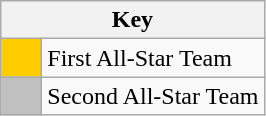<table class="wikitable" style="text-align: center;">
<tr>
<th colspan=2>Key</th>
</tr>
<tr>
<td style="background:#FFCC00; width:20px;"></td>
<td align=left>First All-Star Team</td>
</tr>
<tr>
<td style="background:#C0C0C0; width:20px;"></td>
<td align=left>Second All-Star Team</td>
</tr>
</table>
